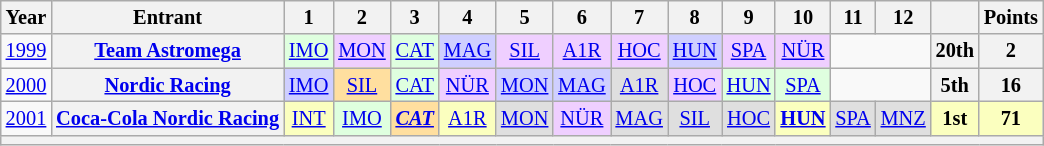<table class="wikitable" style="text-align:center; font-size:85%">
<tr>
<th scope=col>Year</th>
<th scope=col>Entrant</th>
<th scope=col>1</th>
<th scope=col>2</th>
<th scope=col>3</th>
<th scope=col>4</th>
<th scope=col>5</th>
<th scope=col>6</th>
<th scope=col>7</th>
<th scope=col>8</th>
<th scope=col>9</th>
<th scope=col>10</th>
<th scope=col>11</th>
<th scope=col>12</th>
<th scope=col></th>
<th scope=col>Points</th>
</tr>
<tr>
<td><a href='#'>1999</a></td>
<th nowrap><a href='#'>Team Astromega</a></th>
<td style="background:#DFFFDF;"><a href='#'>IMO</a><br></td>
<td style="background:#EFCFFF;"><a href='#'>MON</a><br></td>
<td style="background:#DFFFDF;"><a href='#'>CAT</a><br></td>
<td style="background:#CFCFFF;"><a href='#'>MAG</a><br></td>
<td style="background:#EFCFFF;"><a href='#'>SIL</a><br></td>
<td style="background:#EFCFFF;"><a href='#'>A1R</a><br></td>
<td style="background:#EFCFFF;"><a href='#'>HOC</a><br></td>
<td style="background:#CFCFFF;"><a href='#'>HUN</a><br></td>
<td style="background:#EFCFFF;"><a href='#'>SPA</a><br></td>
<td style="background:#EFCFFF;"><a href='#'>NÜR</a><br></td>
<td colspan=2></td>
<th>20th</th>
<th>2</th>
</tr>
<tr>
<td><a href='#'>2000</a></td>
<th nowrap><a href='#'>Nordic Racing</a></th>
<td style="background:#CFCFFF;"><a href='#'>IMO</a><br></td>
<td style="background:#FFDF9F;"><a href='#'>SIL</a><br></td>
<td style="background:#DFFFDF;"><a href='#'>CAT</a><br></td>
<td style="background:#EFCFFF;"><a href='#'>NÜR</a><br></td>
<td style="background:#CFCFFF;"><a href='#'>MON</a><br></td>
<td style="background:#CFCFFF;"><a href='#'>MAG</a><br></td>
<td style="background:#DFDFDF;"><a href='#'>A1R</a><br></td>
<td style="background:#EFCFFF;"><a href='#'>HOC</a><br></td>
<td style="background:#DFFFDF;"><a href='#'>HUN</a><br></td>
<td style="background:#DFFFDF;"><a href='#'>SPA</a><br></td>
<td colspan=2></td>
<th>5th</th>
<th>16</th>
</tr>
<tr>
<td><a href='#'>2001</a></td>
<th nowrap><a href='#'>Coca-Cola Nordic Racing</a></th>
<td style="background:#FBFFBF;"><a href='#'>INT</a><br></td>
<td style="background:#DFFFDF;"><a href='#'>IMO</a><br></td>
<td style="background:#FFDF9F;"><strong><em><a href='#'>CAT</a></em></strong><br></td>
<td style="background:#FBFFBF;"><a href='#'>A1R</a><br></td>
<td style="background:#DFDFDF;"><a href='#'>MON</a><br></td>
<td style="background:#EFCFFF;"><a href='#'>NÜR</a><br></td>
<td style="background:#DFDFDF;"><a href='#'>MAG</a><br></td>
<td style="background:#DFDFDF;"><a href='#'>SIL</a><br></td>
<td style="background:#DFDFDF;"><a href='#'>HOC</a><br></td>
<td style="background:#FBFFBF;"><strong><a href='#'>HUN</a></strong><br></td>
<td style="background:#DFDFDF;"><a href='#'>SPA</a><br></td>
<td style="background:#DFDFDF;"><a href='#'>MNZ</a><br></td>
<td style="background:#FBFFBF;"><strong>1st</strong></td>
<td style="background:#FBFFBF;"><strong>71</strong></td>
</tr>
<tr>
<th colspan="16"></th>
</tr>
</table>
